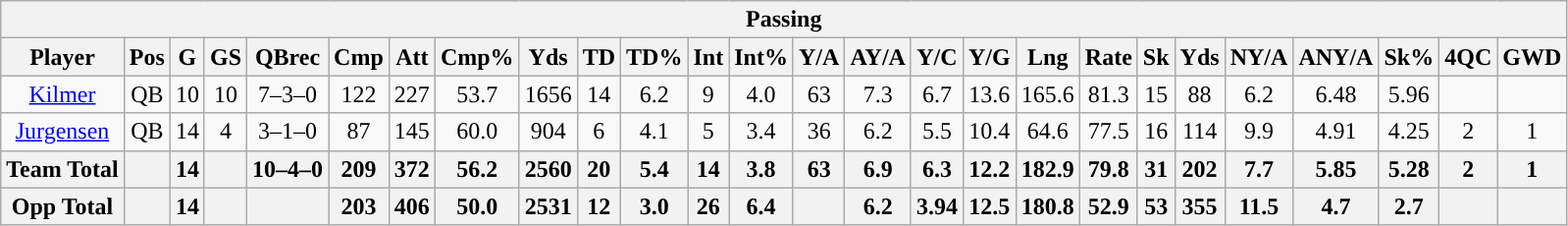<table class="wikitable" style="text-align:center">
<tr>
<th colspan="26">Passing</th>
</tr>
<tr>
<th>Player</th>
<th>Pos</th>
<th>G</th>
<th>GS</th>
<th>QBrec</th>
<th>Cmp</th>
<th>Att</th>
<th>Cmp%</th>
<th>Yds</th>
<th>TD</th>
<th>TD%</th>
<th>Int</th>
<th>Int%</th>
<th>Y/A</th>
<th>AY/A</th>
<th>Y/C</th>
<th>Y/G</th>
<th>Lng</th>
<th>Rate</th>
<th>Sk</th>
<th>Yds</th>
<th>NY/A</th>
<th>ANY/A</th>
<th>Sk%</th>
<th>4QC</th>
<th>GWD</th>
</tr>
<tr>
<td><a href='#'>Kilmer</a></td>
<td>QB</td>
<td>10</td>
<td>10</td>
<td>7–3–0</td>
<td>122</td>
<td>227</td>
<td>53.7</td>
<td>1656</td>
<td>14</td>
<td>6.2</td>
<td>9</td>
<td>4.0</td>
<td>63</td>
<td>7.3</td>
<td>6.7</td>
<td>13.6</td>
<td>165.6</td>
<td>81.3</td>
<td>15</td>
<td>88</td>
<td>6.2</td>
<td>6.48</td>
<td>5.96</td>
<td></td>
<td></td>
</tr>
<tr>
<td><a href='#'>Jurgensen</a></td>
<td>QB</td>
<td>14</td>
<td>4</td>
<td>3–1–0</td>
<td>87</td>
<td>145</td>
<td>60.0</td>
<td>904</td>
<td>6</td>
<td>4.1</td>
<td>5</td>
<td>3.4</td>
<td>36</td>
<td>6.2</td>
<td>5.5</td>
<td>10.4</td>
<td>64.6</td>
<td>77.5</td>
<td>16</td>
<td>114</td>
<td>9.9</td>
<td>4.91</td>
<td>4.25</td>
<td>2</td>
<td>1</td>
</tr>
<tr>
<th>Team Total</th>
<th></th>
<th>14</th>
<th></th>
<th>10–4–0</th>
<th>209</th>
<th>372</th>
<th>56.2</th>
<th>2560</th>
<th>20</th>
<th>5.4</th>
<th>14</th>
<th>3.8</th>
<th>63</th>
<th>6.9</th>
<th>6.3</th>
<th>12.2</th>
<th>182.9</th>
<th>79.8</th>
<th>31</th>
<th>202</th>
<th>7.7</th>
<th>5.85</th>
<th>5.28</th>
<th>2</th>
<th>1</th>
</tr>
<tr>
<th>Opp Total</th>
<th></th>
<th>14</th>
<th></th>
<th></th>
<th>203</th>
<th>406</th>
<th>50.0</th>
<th>2531</th>
<th>12</th>
<th>3.0</th>
<th>26</th>
<th>6.4</th>
<th></th>
<th>6.2</th>
<th>3.94</th>
<th>12.5</th>
<th>180.8</th>
<th>52.9</th>
<th>53</th>
<th>355</th>
<th>11.5</th>
<th>4.7</th>
<th>2.7</th>
<th></th>
<th></th>
</tr>
</table>
